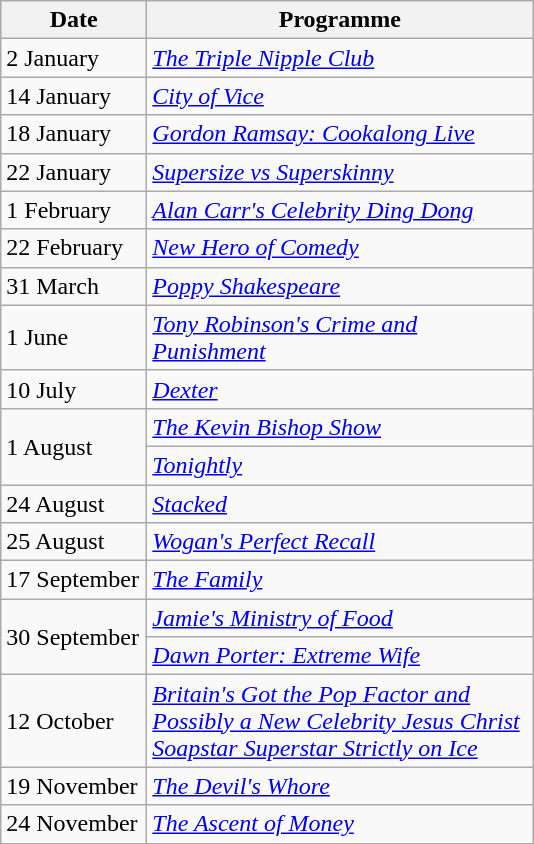<table class="wikitable">
<tr>
<th width=90>Date</th>
<th width=250>Programme</th>
</tr>
<tr>
<td>2 January</td>
<td><em><a href='#'>The Triple Nipple Club</a></em></td>
</tr>
<tr>
<td>14 January</td>
<td><em><a href='#'>City of Vice</a></em></td>
</tr>
<tr>
<td>18 January</td>
<td><em><a href='#'>Gordon Ramsay: Cookalong Live</a></em></td>
</tr>
<tr>
<td>22 January</td>
<td><em><a href='#'>Supersize vs Superskinny</a></em></td>
</tr>
<tr>
<td>1 February</td>
<td><em><a href='#'>Alan Carr's Celebrity Ding Dong</a></em></td>
</tr>
<tr>
<td>22 February</td>
<td><em><a href='#'>New Hero of Comedy</a></em></td>
</tr>
<tr>
<td>31 March</td>
<td><em><a href='#'>Poppy Shakespeare</a></em></td>
</tr>
<tr>
<td>1 June</td>
<td><em><a href='#'>Tony Robinson's Crime and Punishment</a></em></td>
</tr>
<tr>
<td>10 July</td>
<td><em><a href='#'>Dexter</a></em></td>
</tr>
<tr>
<td rowspan=2>1 August</td>
<td><em><a href='#'>The Kevin Bishop Show</a></em></td>
</tr>
<tr>
<td><em><a href='#'>Tonightly</a></em></td>
</tr>
<tr>
<td>24 August</td>
<td><em><a href='#'>Stacked</a></em></td>
</tr>
<tr>
<td>25 August</td>
<td><em><a href='#'>Wogan's Perfect Recall</a></em></td>
</tr>
<tr>
<td>17 September</td>
<td><em><a href='#'>The Family</a></em></td>
</tr>
<tr>
<td rowspan=2>30 September</td>
<td><em><a href='#'>Jamie's Ministry of Food</a></em></td>
</tr>
<tr>
<td><em><a href='#'>Dawn Porter: Extreme Wife</a></em></td>
</tr>
<tr>
<td>12 October</td>
<td><em><a href='#'>Britain's Got the Pop Factor and Possibly a New Celebrity Jesus Christ Soapstar Superstar Strictly on Ice</a></em></td>
</tr>
<tr>
<td>19 November</td>
<td><em><a href='#'>The Devil's Whore</a></em></td>
</tr>
<tr>
<td>24 November</td>
<td><em><a href='#'>The Ascent of Money</a></em></td>
</tr>
</table>
